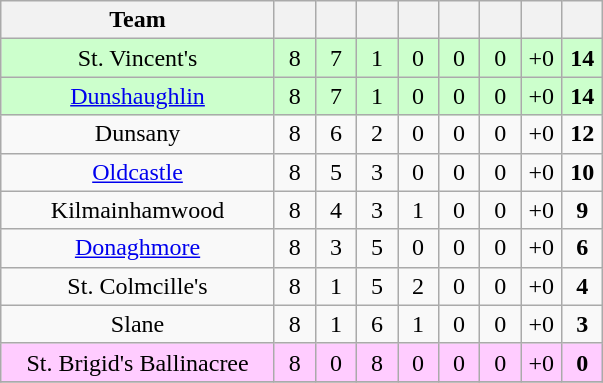<table class="wikitable" style="text-align:center">
<tr>
<th width="175">Team</th>
<th width="20"></th>
<th width="20"></th>
<th width="20"></th>
<th width="20"></th>
<th width="20"></th>
<th width="20"></th>
<th width="20"></th>
<th width="20"></th>
</tr>
<tr style="background:#cfc;">
<td>St. Vincent's</td>
<td>8</td>
<td>7</td>
<td>1</td>
<td>0</td>
<td>0</td>
<td>0</td>
<td>+0</td>
<td><strong>14</strong></td>
</tr>
<tr style="background:#cfc;">
<td><a href='#'>Dunshaughlin</a></td>
<td>8</td>
<td>7</td>
<td>1</td>
<td>0</td>
<td>0</td>
<td>0</td>
<td>+0</td>
<td><strong>14</strong></td>
</tr>
<tr>
<td>Dunsany</td>
<td>8</td>
<td>6</td>
<td>2</td>
<td>0</td>
<td>0</td>
<td>0</td>
<td>+0</td>
<td><strong>12</strong></td>
</tr>
<tr>
<td><a href='#'>Oldcastle</a></td>
<td>8</td>
<td>5</td>
<td>3</td>
<td>0</td>
<td>0</td>
<td>0</td>
<td>+0</td>
<td><strong>10</strong></td>
</tr>
<tr>
<td>Kilmainhamwood</td>
<td>8</td>
<td>4</td>
<td>3</td>
<td>1</td>
<td>0</td>
<td>0</td>
<td>+0</td>
<td><strong>9</strong></td>
</tr>
<tr>
<td><a href='#'>Donaghmore</a></td>
<td>8</td>
<td>3</td>
<td>5</td>
<td>0</td>
<td>0</td>
<td>0</td>
<td>+0</td>
<td><strong>6</strong></td>
</tr>
<tr>
<td>St. Colmcille's</td>
<td>8</td>
<td>1</td>
<td>5</td>
<td>2</td>
<td>0</td>
<td>0</td>
<td>+0</td>
<td><strong>4</strong></td>
</tr>
<tr>
<td>Slane</td>
<td>8</td>
<td>1</td>
<td>6</td>
<td>1</td>
<td>0</td>
<td>0</td>
<td>+0</td>
<td><strong>3</strong></td>
</tr>
<tr style="background:#fcf;">
<td>St. Brigid's Ballinacree</td>
<td>8</td>
<td>0</td>
<td>8</td>
<td>0</td>
<td>0</td>
<td>0</td>
<td>+0</td>
<td><strong>0</strong></td>
</tr>
<tr>
</tr>
</table>
